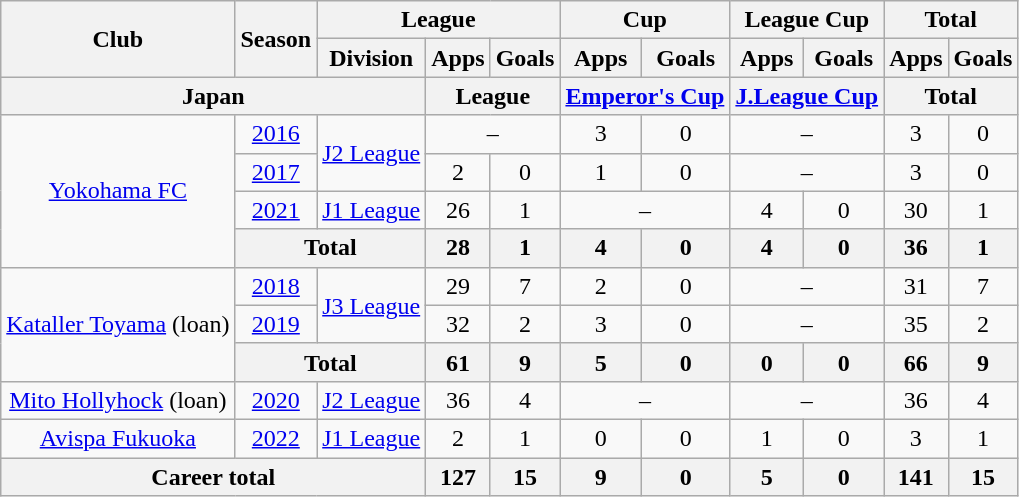<table class="wikitable" style="text-align: center">
<tr>
<th rowspan="2">Club</th>
<th rowspan="2">Season</th>
<th colspan="3">League</th>
<th colspan="2">Cup</th>
<th colspan="2">League Cup</th>
<th colspan="2">Total</th>
</tr>
<tr>
<th>Division</th>
<th>Apps</th>
<th>Goals</th>
<th>Apps</th>
<th>Goals</th>
<th>Apps</th>
<th>Goals</th>
<th>Apps</th>
<th>Goals</th>
</tr>
<tr>
<th colspan=3>Japan</th>
<th colspan=2>League</th>
<th colspan=2><a href='#'>Emperor's Cup</a></th>
<th colspan=2><a href='#'>J.League Cup</a></th>
<th colspan=2>Total</th>
</tr>
<tr>
<td rowspan="4"><a href='#'>Yokohama FC</a></td>
<td><a href='#'>2016</a></td>
<td rowspan="2"><a href='#'>J2 League</a></td>
<td colspan="2">–</td>
<td>3</td>
<td>0</td>
<td colspan="2">–</td>
<td>3</td>
<td>0</td>
</tr>
<tr>
<td><a href='#'>2017</a></td>
<td>2</td>
<td>0</td>
<td>1</td>
<td>0</td>
<td colspan="2">–</td>
<td>3</td>
<td>0</td>
</tr>
<tr>
<td><a href='#'>2021</a></td>
<td><a href='#'>J1 League</a></td>
<td>26</td>
<td>1</td>
<td colspan="2">–</td>
<td>4</td>
<td>0</td>
<td>30</td>
<td>1</td>
</tr>
<tr>
<th colspan="2">Total</th>
<th>28</th>
<th>1</th>
<th>4</th>
<th>0</th>
<th>4</th>
<th>0</th>
<th>36</th>
<th>1</th>
</tr>
<tr>
<td rowspan="3"><a href='#'>Kataller Toyama</a> (loan)</td>
<td><a href='#'>2018</a></td>
<td rowspan="2"><a href='#'>J3 League</a></td>
<td>29</td>
<td>7</td>
<td>2</td>
<td>0</td>
<td colspan="2">–</td>
<td>31</td>
<td>7</td>
</tr>
<tr>
<td><a href='#'>2019</a></td>
<td>32</td>
<td>2</td>
<td>3</td>
<td>0</td>
<td colspan="2">–</td>
<td>35</td>
<td>2</td>
</tr>
<tr>
<th colspan="2">Total</th>
<th>61</th>
<th>9</th>
<th>5</th>
<th>0</th>
<th>0</th>
<th>0</th>
<th>66</th>
<th>9</th>
</tr>
<tr>
<td><a href='#'>Mito Hollyhock</a> (loan)</td>
<td><a href='#'>2020</a></td>
<td><a href='#'>J2 League</a></td>
<td>36</td>
<td>4</td>
<td colspan="2">–</td>
<td colspan="2">–</td>
<td>36</td>
<td>4</td>
</tr>
<tr>
<td><a href='#'>Avispa Fukuoka</a></td>
<td><a href='#'>2022</a></td>
<td><a href='#'>J1 League</a></td>
<td>2</td>
<td>1</td>
<td>0</td>
<td>0</td>
<td>1</td>
<td>0</td>
<td>3</td>
<td>1</td>
</tr>
<tr>
<th colspan=3>Career total</th>
<th>127</th>
<th>15</th>
<th>9</th>
<th>0</th>
<th>5</th>
<th>0</th>
<th>141</th>
<th>15</th>
</tr>
</table>
